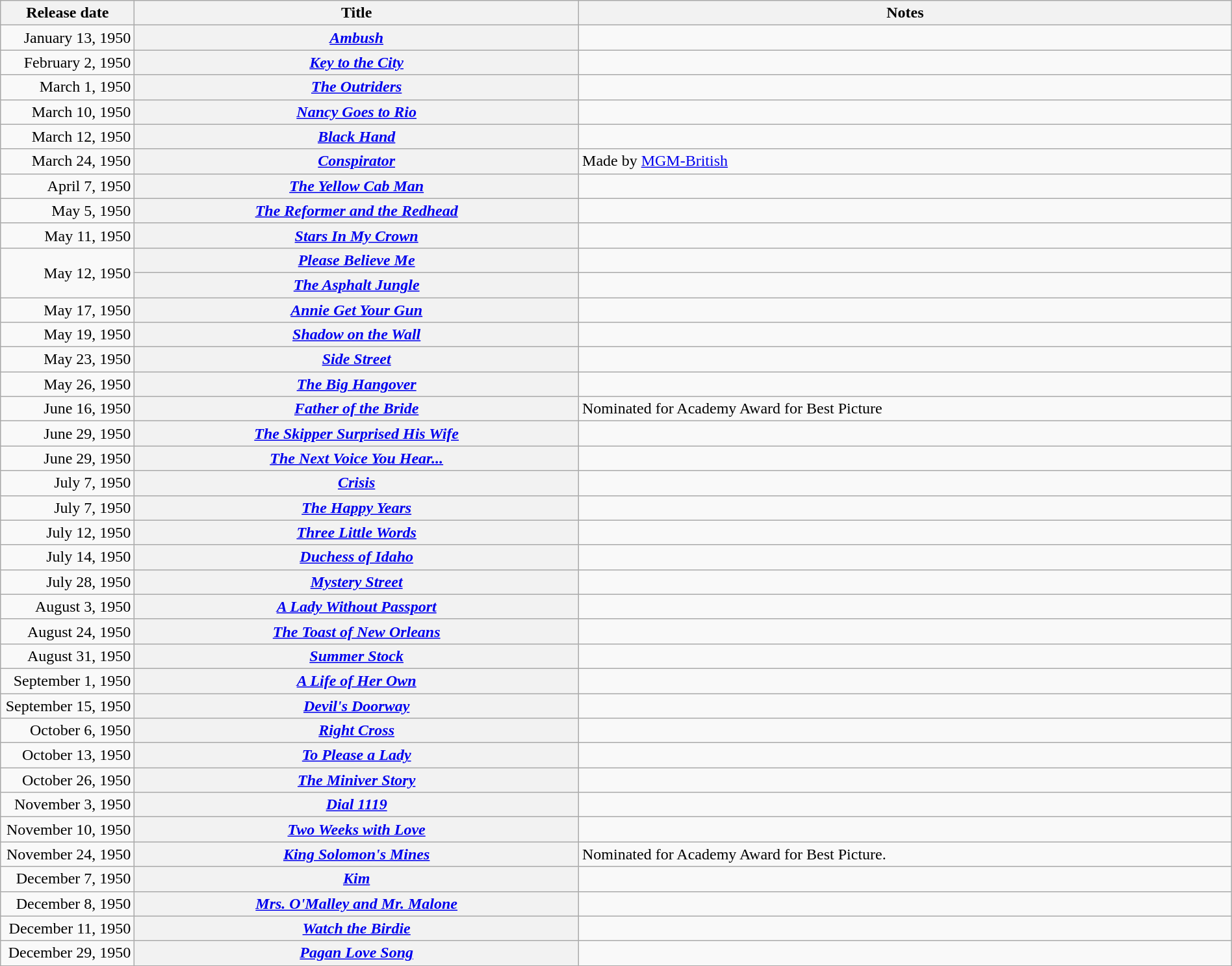<table class="wikitable sortable" style="width:100%;">
<tr>
<th scope="col" style="width:130px;">Release date</th>
<th>Title</th>
<th>Notes</th>
</tr>
<tr>
<td style="text-align:right;">January 13, 1950</td>
<th scope="row"><em><a href='#'>Ambush</a></em></th>
<td></td>
</tr>
<tr>
<td style="text-align:right;">February 2, 1950</td>
<th scope="row"><em><a href='#'>Key to the City</a></em></th>
<td></td>
</tr>
<tr>
<td style="text-align:right;">March 1, 1950</td>
<th scope="row"><em><a href='#'>The Outriders</a></em></th>
<td></td>
</tr>
<tr>
<td style="text-align:right;">March 10, 1950</td>
<th scope="row"><em><a href='#'>Nancy Goes to Rio</a></em></th>
<td></td>
</tr>
<tr>
<td style="text-align:right;">March 12, 1950</td>
<th scope="row"><em><a href='#'>Black Hand</a></em></th>
<td></td>
</tr>
<tr>
<td style="text-align:right;">March 24, 1950</td>
<th scope="row"><em><a href='#'>Conspirator</a></em></th>
<td>Made by <a href='#'>MGM-British</a></td>
</tr>
<tr>
<td style="text-align:right;">April 7, 1950</td>
<th scope="row"><em><a href='#'>The Yellow Cab Man</a></em></th>
<td></td>
</tr>
<tr>
<td style="text-align:right;">May 5, 1950</td>
<th scope="row"><em><a href='#'>The Reformer and the Redhead</a></em></th>
<td></td>
</tr>
<tr>
<td style="text-align:right;">May 11, 1950</td>
<th scope="row"><em><a href='#'>Stars In My Crown</a></em></th>
<td></td>
</tr>
<tr>
<td style="text-align:right;" rowspan="2">May 12, 1950</td>
<th scope="row"><em><a href='#'>Please Believe Me</a></em></th>
<td></td>
</tr>
<tr>
<th scope="row"><em><a href='#'>The Asphalt Jungle</a></em></th>
<td></td>
</tr>
<tr>
<td style="text-align:right;">May 17, 1950</td>
<th scope="row"><em><a href='#'>Annie Get Your Gun</a></em></th>
<td></td>
</tr>
<tr>
<td style="text-align:right;">May 19, 1950</td>
<th scope="row"><em><a href='#'>Shadow on the Wall</a></em></th>
<td></td>
</tr>
<tr>
<td style="text-align:right;">May 23, 1950</td>
<th scope="row"><em><a href='#'>Side Street</a></em></th>
<td></td>
</tr>
<tr>
<td style="text-align:right;">May 26, 1950</td>
<th scope="row"><em><a href='#'>The Big Hangover</a></em></th>
<td></td>
</tr>
<tr>
<td style="text-align:right;">June 16, 1950</td>
<th scope="row"><em><a href='#'>Father of the Bride</a></em></th>
<td>Nominated for Academy Award for Best Picture</td>
</tr>
<tr>
<td style="text-align:right;">June 29, 1950</td>
<th scope="row"><em><a href='#'>The Skipper Surprised His Wife</a></em></th>
<td></td>
</tr>
<tr>
<td style="text-align:right;">June 29, 1950</td>
<th scope="row"><em><a href='#'>The Next Voice You Hear...</a></em></th>
<td></td>
</tr>
<tr>
<td style="text-align:right;">July 7, 1950</td>
<th scope="row"><em><a href='#'>Crisis</a></em></th>
<td></td>
</tr>
<tr>
<td style="text-align:right;">July 7, 1950</td>
<th scope="row"><em><a href='#'>The Happy Years</a></em></th>
<td></td>
</tr>
<tr>
<td style="text-align:right;">July 12, 1950</td>
<th scope="row"><em><a href='#'>Three Little Words</a></em></th>
<td></td>
</tr>
<tr>
<td style="text-align:right;">July 14, 1950</td>
<th scope="row"><em><a href='#'>Duchess of Idaho</a></em></th>
<td></td>
</tr>
<tr>
<td style="text-align:right;">July 28, 1950</td>
<th scope="row"><em><a href='#'>Mystery Street</a></em></th>
<td></td>
</tr>
<tr>
<td style="text-align:right;">August 3, 1950</td>
<th scope="row"><em><a href='#'>A Lady Without Passport</a></em></th>
<td></td>
</tr>
<tr>
<td style="text-align:right;">August 24, 1950</td>
<th scope="row"><em><a href='#'>The Toast of New Orleans</a></em></th>
<td></td>
</tr>
<tr>
<td style="text-align:right;">August 31, 1950</td>
<th scope="row"><em><a href='#'>Summer Stock</a></em></th>
<td></td>
</tr>
<tr>
<td style="text-align:right;">September 1, 1950</td>
<th scope="row"><em><a href='#'>A Life of Her Own</a></em></th>
<td></td>
</tr>
<tr>
<td style="text-align:right;">September 15, 1950</td>
<th scope="row"><em><a href='#'>Devil's Doorway</a></em></th>
<td></td>
</tr>
<tr>
<td style="text-align:right;">October 6, 1950</td>
<th scope="row"><em><a href='#'>Right Cross</a></em></th>
<td></td>
</tr>
<tr>
<td style="text-align:right;">October 13, 1950</td>
<th scope="row"><em><a href='#'>To Please a Lady</a></em></th>
<td></td>
</tr>
<tr>
<td style="text-align:right;">October 26, 1950</td>
<th scope="row"><em><a href='#'>The Miniver Story</a></em></th>
<td></td>
</tr>
<tr>
<td style="text-align:right;">November 3, 1950</td>
<th scope="row"><em><a href='#'>Dial 1119</a></em></th>
<td></td>
</tr>
<tr>
<td style="text-align:right;">November 10, 1950</td>
<th scope="row"><em><a href='#'>Two Weeks with Love</a></em></th>
<td></td>
</tr>
<tr>
<td style="text-align:right;">November 24, 1950</td>
<th scope="row"><em><a href='#'>King Solomon's Mines</a></em></th>
<td>Nominated for Academy Award for Best Picture.</td>
</tr>
<tr>
<td style="text-align:right;">December 7, 1950</td>
<th scope="row"><em><a href='#'>Kim</a></em></th>
<td></td>
</tr>
<tr>
<td style="text-align:right;">December 8, 1950</td>
<th scope="row"><em><a href='#'>Mrs. O'Malley and Mr. Malone</a></em></th>
<td></td>
</tr>
<tr>
<td style="text-align:right;">December 11, 1950</td>
<th scope="row"><em><a href='#'>Watch the Birdie</a></em></th>
<td></td>
</tr>
<tr>
<td style="text-align:right;">December 29, 1950</td>
<th scope="row"><em><a href='#'>Pagan Love Song</a></em></th>
<td></td>
</tr>
<tr>
</tr>
</table>
